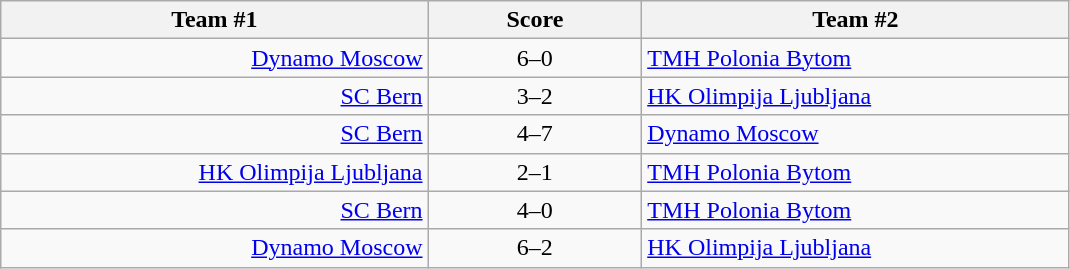<table class="wikitable" style="text-align: center;">
<tr>
<th width=22%>Team #1</th>
<th width=11%>Score</th>
<th width=22%>Team #2</th>
</tr>
<tr>
<td style="text-align: right;"><a href='#'>Dynamo Moscow</a> </td>
<td>6–0</td>
<td style="text-align: left;"> <a href='#'>TMH Polonia Bytom</a></td>
</tr>
<tr>
<td style="text-align: right;"><a href='#'>SC Bern</a> </td>
<td>3–2</td>
<td style="text-align: left;"> <a href='#'>HK Olimpija Ljubljana</a></td>
</tr>
<tr>
<td style="text-align: right;"><a href='#'>SC Bern</a> </td>
<td>4–7</td>
<td style="text-align: left;"> <a href='#'>Dynamo Moscow</a></td>
</tr>
<tr>
<td style="text-align: right;"><a href='#'>HK Olimpija Ljubljana</a> </td>
<td>2–1</td>
<td style="text-align: left;"> <a href='#'>TMH Polonia Bytom</a></td>
</tr>
<tr>
<td style="text-align: right;"><a href='#'>SC Bern</a> </td>
<td>4–0</td>
<td style="text-align: left;"> <a href='#'>TMH Polonia Bytom</a></td>
</tr>
<tr>
<td style="text-align: right;"><a href='#'>Dynamo Moscow</a> </td>
<td>6–2</td>
<td style="text-align: left;"> <a href='#'>HK Olimpija Ljubljana</a></td>
</tr>
</table>
